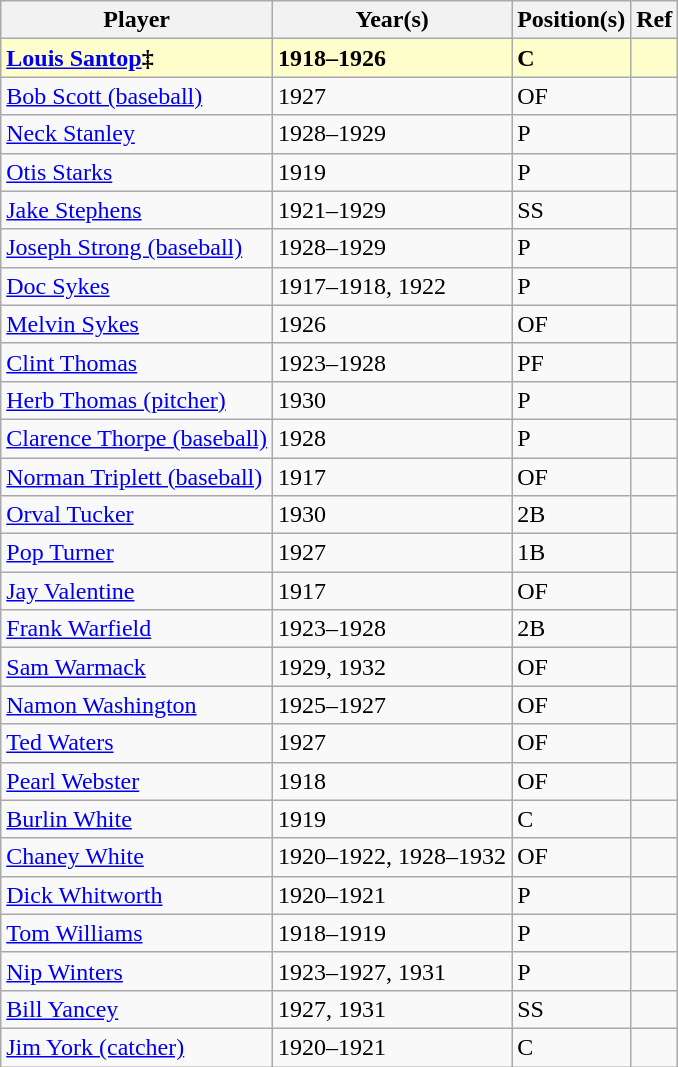<table class="wikitable">
<tr>
<th>Player</th>
<th>Year(s)</th>
<th>Position(s)</th>
<th>Ref</th>
</tr>
<tr style="background:#FFFFCC;">
<td><strong><a href='#'>Louis Santop</a>‡</strong></td>
<td><strong>1918–1926</strong></td>
<td><strong>C</strong></td>
<td><strong></strong></td>
</tr>
<tr>
<td><a href='#'>Bob Scott (baseball)</a></td>
<td>1927</td>
<td>OF</td>
<td></td>
</tr>
<tr>
<td><a href='#'>Neck Stanley</a></td>
<td>1928–1929</td>
<td>P</td>
<td></td>
</tr>
<tr>
<td><a href='#'>Otis Starks</a></td>
<td>1919</td>
<td>P</td>
<td></td>
</tr>
<tr>
<td><a href='#'>Jake Stephens</a></td>
<td>1921–1929</td>
<td>SS</td>
<td></td>
</tr>
<tr>
<td><a href='#'>Joseph Strong (baseball)</a></td>
<td>1928–1929</td>
<td>P</td>
<td></td>
</tr>
<tr>
<td><a href='#'>Doc Sykes</a></td>
<td>1917–1918, 1922</td>
<td>P</td>
<td></td>
</tr>
<tr>
<td><a href='#'>Melvin Sykes</a></td>
<td>1926</td>
<td>OF</td>
<td></td>
</tr>
<tr>
<td><a href='#'>Clint Thomas</a></td>
<td>1923–1928</td>
<td>PF</td>
<td></td>
</tr>
<tr>
<td><a href='#'>Herb Thomas (pitcher)</a></td>
<td>1930</td>
<td>P</td>
<td></td>
</tr>
<tr>
<td><a href='#'>Clarence Thorpe (baseball)</a></td>
<td>1928</td>
<td>P</td>
<td></td>
</tr>
<tr>
<td><a href='#'>Norman Triplett (baseball)</a></td>
<td>1917</td>
<td>OF</td>
<td></td>
</tr>
<tr>
<td><a href='#'>Orval Tucker</a></td>
<td>1930</td>
<td>2B</td>
<td></td>
</tr>
<tr>
<td><a href='#'>Pop Turner</a></td>
<td>1927</td>
<td>1B</td>
<td></td>
</tr>
<tr>
<td><a href='#'>Jay Valentine</a></td>
<td>1917</td>
<td>OF</td>
<td></td>
</tr>
<tr>
<td><a href='#'>Frank Warfield</a></td>
<td>1923–1928</td>
<td>2B</td>
<td></td>
</tr>
<tr>
<td><a href='#'>Sam Warmack</a></td>
<td>1929, 1932</td>
<td>OF</td>
<td></td>
</tr>
<tr>
<td><a href='#'>Namon Washington</a></td>
<td>1925–1927</td>
<td>OF</td>
<td></td>
</tr>
<tr>
<td><a href='#'>Ted Waters</a></td>
<td>1927</td>
<td>OF</td>
<td></td>
</tr>
<tr>
<td><a href='#'>Pearl Webster</a></td>
<td>1918</td>
<td>OF</td>
<td></td>
</tr>
<tr>
<td><a href='#'>Burlin White</a></td>
<td>1919</td>
<td>C</td>
<td></td>
</tr>
<tr>
<td><a href='#'>Chaney White</a></td>
<td>1920–1922, 1928–1932</td>
<td>OF</td>
<td></td>
</tr>
<tr>
<td><a href='#'>Dick Whitworth</a></td>
<td>1920–1921</td>
<td>P</td>
<td></td>
</tr>
<tr>
<td><a href='#'>Tom Williams</a></td>
<td>1918–1919</td>
<td>P</td>
<td></td>
</tr>
<tr>
<td><a href='#'>Nip Winters</a></td>
<td>1923–1927, 1931</td>
<td>P</td>
<td></td>
</tr>
<tr>
<td><a href='#'>Bill Yancey</a></td>
<td>1927, 1931</td>
<td>SS</td>
<td></td>
</tr>
<tr>
<td><a href='#'>Jim York (catcher)</a></td>
<td>1920–1921</td>
<td>C</td>
<td></td>
</tr>
</table>
